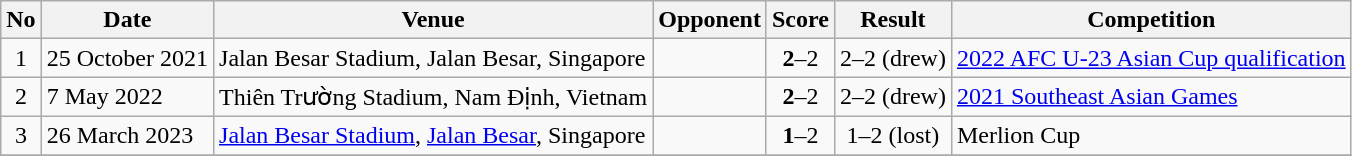<table class="wikitable">
<tr>
<th>No</th>
<th>Date</th>
<th>Venue</th>
<th>Opponent</th>
<th>Score</th>
<th>Result</th>
<th>Competition</th>
</tr>
<tr>
<td align=center>1</td>
<td>25 October 2021</td>
<td>Jalan Besar Stadium, Jalan Besar, Singapore</td>
<td></td>
<td align=center><strong>2</strong>–2</td>
<td align=center>2–2 (drew)</td>
<td><a href='#'>2022 AFC U-23 Asian Cup qualification</a></td>
</tr>
<tr>
<td align=center>2</td>
<td>7 May 2022</td>
<td>Thiên Trường Stadium, Nam Định, Vietnam</td>
<td></td>
<td align=center><strong>2</strong>–2</td>
<td align=center>2–2 (drew)</td>
<td><a href='#'>2021 Southeast Asian Games</a></td>
</tr>
<tr>
<td align=center>3</td>
<td>26 March 2023</td>
<td><a href='#'>Jalan Besar Stadium</a>, <a href='#'>Jalan Besar</a>, Singapore</td>
<td></td>
<td align=center><strong>1</strong>–2</td>
<td align=center>1–2 (lost)</td>
<td>Merlion Cup</td>
</tr>
<tr>
</tr>
</table>
